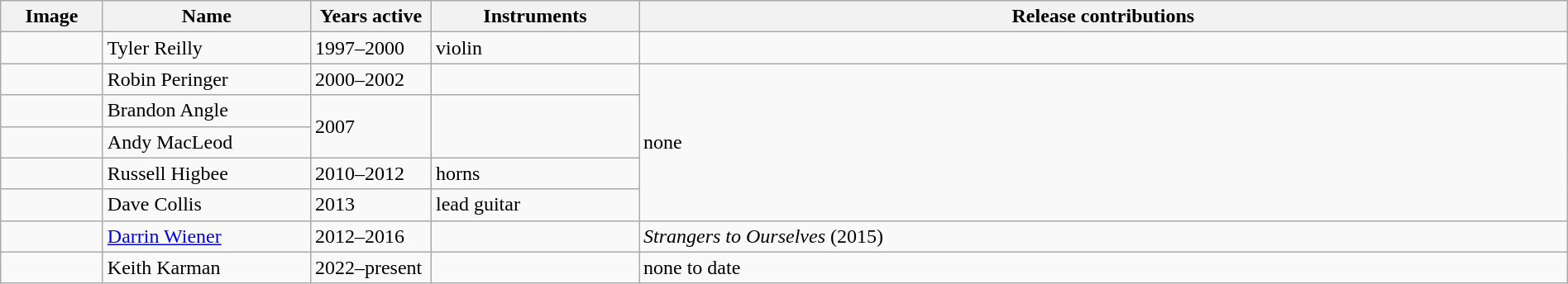<table class="wikitable" width="100%" border="1">
<tr>
<th width="75">Image</th>
<th width="160">Name</th>
<th width="90">Years active</th>
<th width="160">Instruments</th>
<th>Release contributions</th>
</tr>
<tr>
<td></td>
<td>Tyler Reilly</td>
<td>1997–2000</td>
<td>violin</td>
<td></td>
</tr>
<tr>
<td></td>
<td>Robin Peringer</td>
<td>2000–2002</td>
<td></td>
<td rowspan="5">none</td>
</tr>
<tr>
<td></td>
<td>Brandon Angle</td>
<td rowspan="2">2007</td>
<td rowspan="2"></td>
</tr>
<tr>
<td></td>
<td>Andy MacLeod</td>
</tr>
<tr>
<td></td>
<td>Russell Higbee</td>
<td>2010–2012</td>
<td>horns</td>
</tr>
<tr>
<td></td>
<td>Dave Collis</td>
<td>2013</td>
<td>lead guitar</td>
</tr>
<tr>
<td></td>
<td><a href='#'>Darrin Wiener</a></td>
<td>2012–2016</td>
<td></td>
<td><em>Strangers to Ourselves</em> (2015)</td>
</tr>
<tr>
<td></td>
<td>Keith Karman</td>
<td>2022–present</td>
<td></td>
<td>none to date</td>
</tr>
</table>
